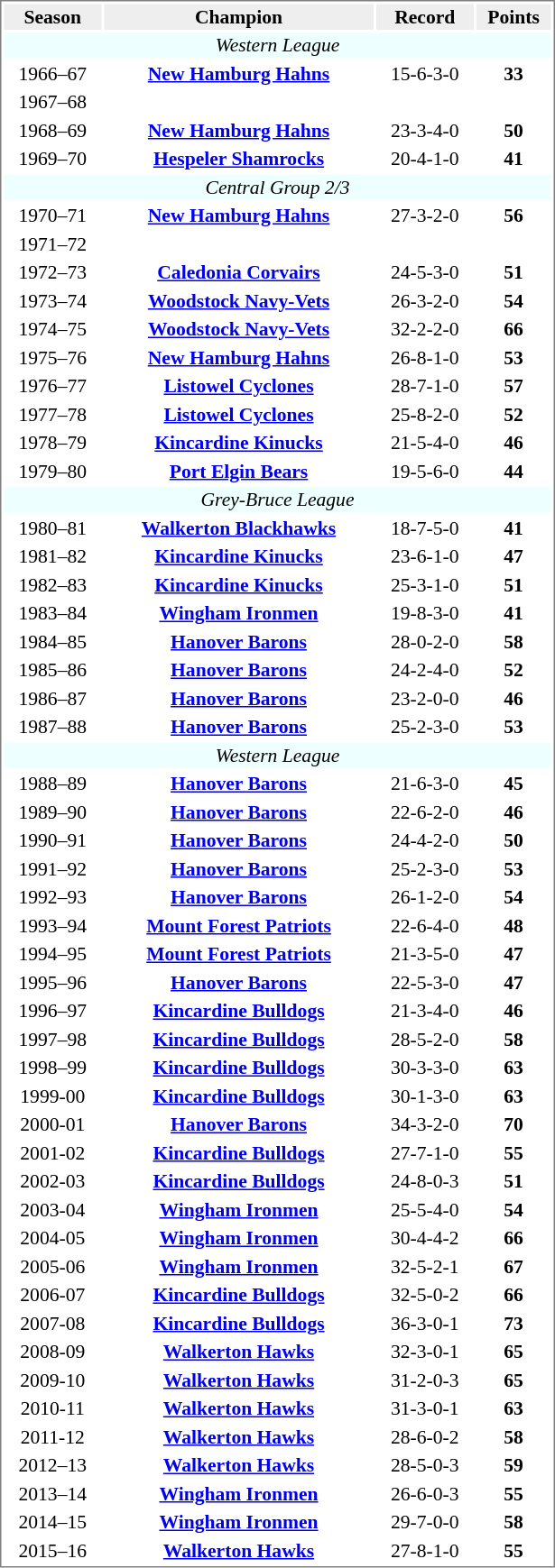<table cellpadding="0">
<tr align="left" style="vertical-align: top">
<td></td>
<td><br><table cellpadding="1" width="410px" style="font-size: 90%; border: 1px solid gray;">
<tr align="center" bgcolor="#eeeeee">
<td><strong>Season</strong></td>
<td><strong>Champion</strong></td>
<td><strong>Record</strong></td>
<td><strong>Points</strong></td>
</tr>
<tr align="center" bgcolor="#eeffff">
<td colspan="4"><em>Western League</em></td>
</tr>
<tr align="center">
<td>1966–67</td>
<td><strong><a href='#'>New Hamburg Hahns</a></strong></td>
<td>15-6-3-0</td>
<td><strong>33</strong></td>
</tr>
<tr align="center">
<td>1967–68</td>
<td><strong></strong></td>
<td></td>
<td><strong></strong></td>
</tr>
<tr align="center">
<td>1968–69</td>
<td><strong><a href='#'>New Hamburg Hahns</a></strong></td>
<td>23-3-4-0</td>
<td><strong>50</strong></td>
</tr>
<tr align="center">
<td>1969–70</td>
<td><strong><a href='#'>Hespeler Shamrocks</a></strong></td>
<td>20-4-1-0</td>
<td><strong>41</strong></td>
</tr>
<tr align="center" bgcolor="#eeffff">
<td colspan="4"><em>Central Group 2/3</em></td>
</tr>
<tr align="center">
<td>1970–71</td>
<td><strong><a href='#'>New Hamburg Hahns</a></strong></td>
<td>27-3-2-0</td>
<td><strong>56</strong></td>
</tr>
<tr align="center">
<td>1971–72</td>
<td></td>
<td></td>
<td></td>
</tr>
<tr align="center">
<td>1972–73</td>
<td><strong><a href='#'>Caledonia Corvairs</a></strong></td>
<td>24-5-3-0</td>
<td><strong>51</strong></td>
</tr>
<tr align="center">
<td>1973–74</td>
<td><strong><a href='#'>Woodstock Navy-Vets</a></strong></td>
<td>26-3-2-0</td>
<td><strong>54</strong></td>
</tr>
<tr align="center">
<td>1974–75</td>
<td><strong><a href='#'>Woodstock Navy-Vets</a></strong></td>
<td>32-2-2-0</td>
<td><strong>66</strong></td>
</tr>
<tr align="center">
<td>1975–76</td>
<td><strong><a href='#'>New Hamburg Hahns</a></strong></td>
<td>26-8-1-0</td>
<td><strong>53</strong></td>
</tr>
<tr align="center">
<td>1976–77</td>
<td><strong><a href='#'>Listowel Cyclones</a></strong></td>
<td>28-7-1-0</td>
<td><strong>57</strong></td>
</tr>
<tr align="center">
<td>1977–78</td>
<td><strong><a href='#'>Listowel Cyclones</a></strong></td>
<td>25-8-2-0</td>
<td><strong>52</strong></td>
</tr>
<tr align="center">
<td>1978–79</td>
<td><strong><a href='#'>Kincardine Kinucks</a></strong></td>
<td>21-5-4-0</td>
<td><strong>46</strong></td>
</tr>
<tr align="center">
<td>1979–80</td>
<td><strong><a href='#'>Port Elgin Bears</a></strong></td>
<td>19-5-6-0</td>
<td><strong>44</strong></td>
</tr>
<tr align="center" bgcolor="#eeffff">
<td colspan="4"><em>Grey-Bruce League</em></td>
</tr>
<tr align="center">
<td>1980–81</td>
<td><strong><a href='#'>Walkerton Blackhawks</a></strong></td>
<td>18-7-5-0</td>
<td><strong>41</strong></td>
</tr>
<tr align="center">
<td>1981–82</td>
<td><strong><a href='#'>Kincardine Kinucks</a></strong></td>
<td>23-6-1-0</td>
<td><strong>47</strong></td>
</tr>
<tr align="center">
<td>1982–83</td>
<td><strong><a href='#'>Kincardine Kinucks</a></strong></td>
<td>25-3-1-0</td>
<td><strong>51</strong></td>
</tr>
<tr align="center">
<td>1983–84</td>
<td><strong><a href='#'>Wingham Ironmen</a></strong></td>
<td>19-8-3-0</td>
<td><strong>41</strong></td>
</tr>
<tr align="center">
<td>1984–85</td>
<td><strong><a href='#'>Hanover Barons</a></strong></td>
<td>28-0-2-0</td>
<td><strong>58</strong></td>
</tr>
<tr align="center">
<td>1985–86</td>
<td><strong><a href='#'>Hanover Barons</a></strong></td>
<td>24-2-4-0</td>
<td><strong>52</strong></td>
</tr>
<tr align="center">
<td>1986–87</td>
<td><strong><a href='#'>Hanover Barons</a></strong></td>
<td>23-2-0-0</td>
<td><strong>46</strong></td>
</tr>
<tr align="center">
<td>1987–88</td>
<td><strong><a href='#'>Hanover Barons</a></strong></td>
<td>25-2-3-0</td>
<td><strong>53</strong></td>
</tr>
<tr align="center" bgcolor="#eeffff">
<td colspan="4"><em>Western League</em></td>
</tr>
<tr align="center">
<td>1988–89</td>
<td><strong><a href='#'>Hanover Barons</a></strong></td>
<td>21-6-3-0</td>
<td><strong>45</strong></td>
</tr>
<tr align="center">
<td>1989–90</td>
<td><strong><a href='#'>Hanover Barons</a></strong></td>
<td>22-6-2-0</td>
<td><strong>46</strong></td>
</tr>
<tr align="center">
<td>1990–91</td>
<td><strong><a href='#'>Hanover Barons</a></strong></td>
<td>24-4-2-0</td>
<td><strong>50</strong></td>
</tr>
<tr align="center">
<td>1991–92</td>
<td><strong><a href='#'>Hanover Barons</a></strong></td>
<td>25-2-3-0</td>
<td><strong>53</strong></td>
</tr>
<tr align="center">
<td>1992–93</td>
<td><strong><a href='#'>Hanover Barons</a></strong></td>
<td>26-1-2-0</td>
<td><strong>54</strong></td>
</tr>
<tr align="center">
<td>1993–94</td>
<td><strong><a href='#'>Mount Forest Patriots</a></strong></td>
<td>22-6-4-0</td>
<td><strong>48</strong></td>
</tr>
<tr align="center">
<td>1994–95</td>
<td><strong><a href='#'>Mount Forest Patriots</a></strong></td>
<td>21-3-5-0</td>
<td><strong>47</strong></td>
</tr>
<tr align="center">
<td>1995–96</td>
<td><strong><a href='#'>Hanover Barons</a></strong></td>
<td>22-5-3-0</td>
<td><strong>47</strong></td>
</tr>
<tr align="center">
<td>1996–97</td>
<td><strong><a href='#'>Kincardine Bulldogs</a></strong></td>
<td>21-3-4-0</td>
<td><strong>46</strong></td>
</tr>
<tr align="center">
<td>1997–98</td>
<td><strong><a href='#'>Kincardine Bulldogs</a></strong></td>
<td>28-5-2-0</td>
<td><strong>58</strong></td>
</tr>
<tr align="center">
<td>1998–99</td>
<td><strong><a href='#'>Kincardine Bulldogs</a></strong></td>
<td>30-3-3-0</td>
<td><strong>63</strong></td>
</tr>
<tr align="center">
<td>1999-00</td>
<td><strong><a href='#'>Kincardine Bulldogs</a></strong></td>
<td>30-1-3-0</td>
<td><strong>63</strong></td>
</tr>
<tr align="center">
<td>2000-01</td>
<td><strong><a href='#'>Hanover Barons</a></strong></td>
<td>34-3-2-0</td>
<td><strong>70</strong></td>
</tr>
<tr align="center">
<td>2001-02</td>
<td><strong><a href='#'>Kincardine Bulldogs</a></strong></td>
<td>27-7-1-0</td>
<td><strong>55</strong></td>
</tr>
<tr align="center">
<td>2002-03</td>
<td><strong><a href='#'>Kincardine Bulldogs</a></strong></td>
<td>24-8-0-3</td>
<td><strong>51</strong></td>
</tr>
<tr align="center">
<td>2003-04</td>
<td><strong><a href='#'>Wingham Ironmen</a></strong></td>
<td>25-5-4-0</td>
<td><strong>54</strong></td>
</tr>
<tr align="center">
<td>2004-05</td>
<td><strong><a href='#'>Wingham Ironmen</a></strong></td>
<td>30-4-4-2</td>
<td><strong>66</strong></td>
</tr>
<tr align="center">
<td>2005-06</td>
<td><strong><a href='#'>Wingham Ironmen</a></strong></td>
<td>32-5-2-1</td>
<td><strong>67</strong></td>
</tr>
<tr align="center">
<td>2006-07</td>
<td><strong><a href='#'>Kincardine Bulldogs</a></strong></td>
<td>32-5-0-2</td>
<td><strong>66</strong></td>
</tr>
<tr align="center">
<td>2007-08</td>
<td><strong><a href='#'>Kincardine Bulldogs</a></strong></td>
<td>36-3-0-1</td>
<td><strong>73</strong></td>
</tr>
<tr align="center">
<td>2008-09</td>
<td><strong><a href='#'>Walkerton Hawks</a></strong></td>
<td>32-3-0-1</td>
<td><strong>65</strong></td>
</tr>
<tr align="center">
<td>2009-10</td>
<td><strong><a href='#'>Walkerton Hawks</a></strong></td>
<td>31-2-0-3</td>
<td><strong>65</strong></td>
</tr>
<tr align="center">
<td>2010-11</td>
<td><strong><a href='#'>Walkerton Hawks</a></strong></td>
<td>31-3-0-1</td>
<td><strong>63</strong></td>
</tr>
<tr align="center">
<td>2011-12</td>
<td><strong><a href='#'>Walkerton Hawks</a></strong></td>
<td>28-6-0-2</td>
<td><strong>58</strong></td>
</tr>
<tr align="center">
<td>2012–13</td>
<td><strong><a href='#'>Walkerton Hawks</a></strong></td>
<td>28-5-0-3</td>
<td><strong>59</strong></td>
</tr>
<tr align="center">
<td>2013–14</td>
<td><strong><a href='#'>Wingham Ironmen</a></strong></td>
<td>26-6-0-3</td>
<td><strong>55</strong></td>
</tr>
<tr align="center">
<td>2014–15</td>
<td><strong><a href='#'>Wingham Ironmen</a></strong></td>
<td>29-7-0-0</td>
<td><strong>58</strong></td>
</tr>
<tr align="center">
<td>2015–16</td>
<td><strong><a href='#'>Walkerton Hawks</a></strong></td>
<td>27-8-1-0</td>
<td><strong>55</strong></td>
</tr>
</table>
</td>
</tr>
</table>
